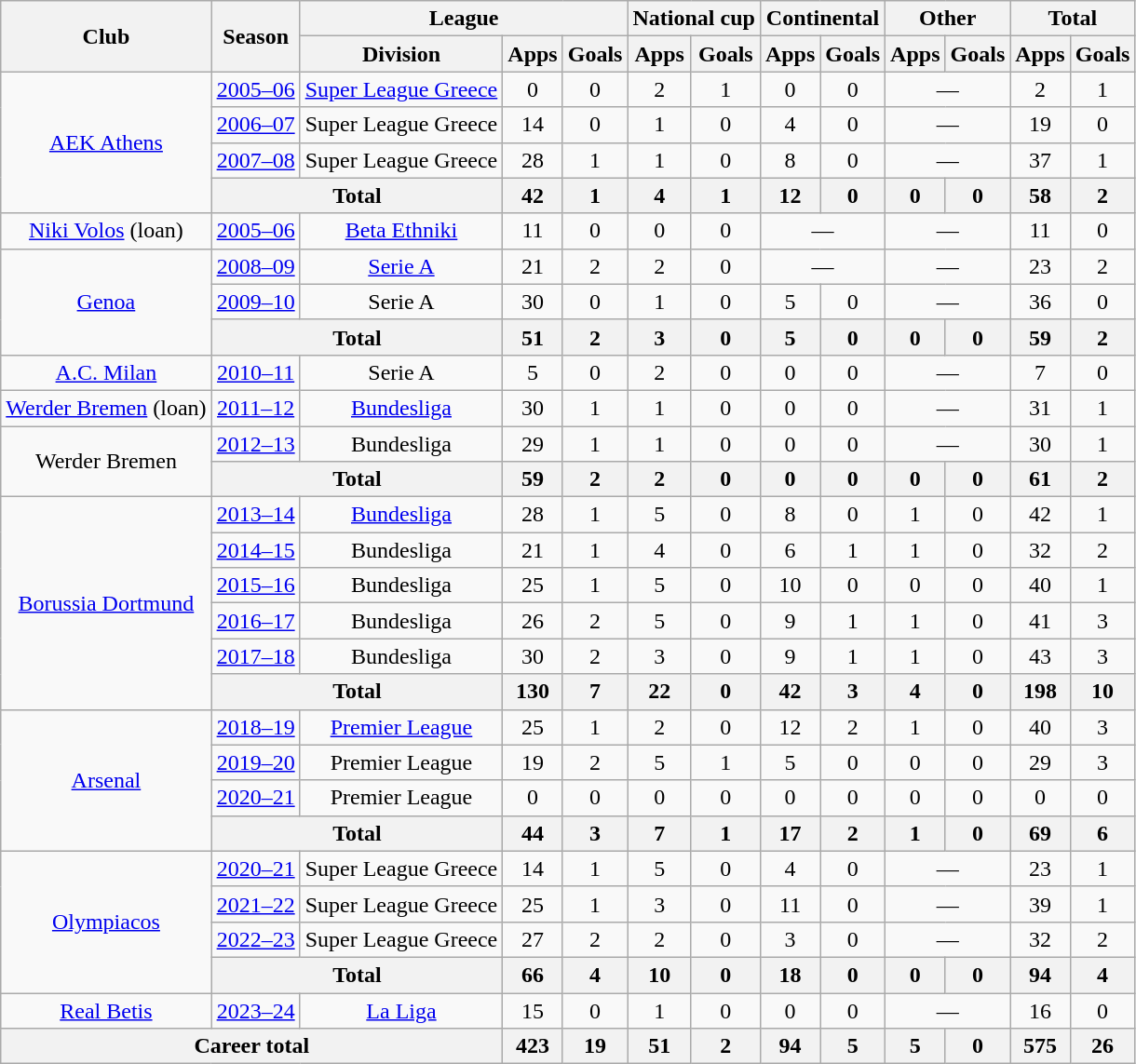<table class="wikitable" style="text-align:center">
<tr>
<th rowspan="2">Club</th>
<th rowspan="2">Season</th>
<th colspan="3">League</th>
<th colspan="2">National cup</th>
<th colspan="2">Continental</th>
<th colspan="2">Other</th>
<th colspan="2">Total</th>
</tr>
<tr>
<th>Division</th>
<th>Apps</th>
<th>Goals</th>
<th>Apps</th>
<th>Goals</th>
<th>Apps</th>
<th>Goals</th>
<th>Apps</th>
<th>Goals</th>
<th>Apps</th>
<th>Goals</th>
</tr>
<tr>
<td rowspan="4"><a href='#'>AEK Athens</a></td>
<td><a href='#'>2005–06</a></td>
<td><a href='#'>Super League Greece</a></td>
<td>0</td>
<td>0</td>
<td>2</td>
<td>1</td>
<td>0</td>
<td>0</td>
<td colspan="2">—</td>
<td>2</td>
<td>1</td>
</tr>
<tr>
<td><a href='#'>2006–07</a></td>
<td>Super League Greece</td>
<td>14</td>
<td>0</td>
<td>1</td>
<td>0</td>
<td>4</td>
<td>0</td>
<td colspan="2">—</td>
<td>19</td>
<td>0</td>
</tr>
<tr>
<td><a href='#'>2007–08</a></td>
<td>Super League Greece</td>
<td>28</td>
<td>1</td>
<td>1</td>
<td>0</td>
<td>8</td>
<td>0</td>
<td colspan="2">—</td>
<td>37</td>
<td>1</td>
</tr>
<tr>
<th colspan="2">Total</th>
<th>42</th>
<th>1</th>
<th>4</th>
<th>1</th>
<th>12</th>
<th>0</th>
<th>0</th>
<th>0</th>
<th>58</th>
<th>2</th>
</tr>
<tr>
<td><a href='#'>Niki Volos</a> (loan)</td>
<td><a href='#'>2005–06</a></td>
<td><a href='#'>Beta Ethniki</a></td>
<td>11</td>
<td>0</td>
<td>0</td>
<td>0</td>
<td colspan="2">—</td>
<td colspan="2">—</td>
<td>11</td>
<td>0</td>
</tr>
<tr>
<td rowspan="3"><a href='#'>Genoa</a></td>
<td><a href='#'>2008–09</a></td>
<td><a href='#'>Serie A</a></td>
<td>21</td>
<td>2</td>
<td>2</td>
<td>0</td>
<td colspan="2">—</td>
<td colspan="2">—</td>
<td>23</td>
<td>2</td>
</tr>
<tr>
<td><a href='#'>2009–10</a></td>
<td>Serie A</td>
<td>30</td>
<td>0</td>
<td>1</td>
<td>0</td>
<td>5</td>
<td>0</td>
<td colspan="2">—</td>
<td>36</td>
<td>0</td>
</tr>
<tr>
<th colspan="2">Total</th>
<th>51</th>
<th>2</th>
<th>3</th>
<th>0</th>
<th>5</th>
<th>0</th>
<th>0</th>
<th>0</th>
<th>59</th>
<th>2</th>
</tr>
<tr>
<td><a href='#'>A.C. Milan</a></td>
<td><a href='#'>2010–11</a></td>
<td>Serie A</td>
<td>5</td>
<td>0</td>
<td>2</td>
<td>0</td>
<td>0</td>
<td>0</td>
<td colspan="2">—</td>
<td>7</td>
<td>0</td>
</tr>
<tr>
<td><a href='#'>Werder Bremen</a> (loan)</td>
<td><a href='#'>2011–12</a></td>
<td><a href='#'>Bundesliga</a></td>
<td>30</td>
<td>1</td>
<td>1</td>
<td>0</td>
<td>0</td>
<td>0</td>
<td colspan="2">—</td>
<td>31</td>
<td>1</td>
</tr>
<tr>
<td rowspan="2">Werder Bremen</td>
<td><a href='#'>2012–13</a></td>
<td>Bundesliga</td>
<td>29</td>
<td>1</td>
<td>1</td>
<td>0</td>
<td>0</td>
<td>0</td>
<td colspan="2">—</td>
<td>30</td>
<td>1</td>
</tr>
<tr>
<th colspan="2">Total</th>
<th>59</th>
<th>2</th>
<th>2</th>
<th>0</th>
<th>0</th>
<th>0</th>
<th>0</th>
<th>0</th>
<th>61</th>
<th>2</th>
</tr>
<tr>
<td rowspan="6"><a href='#'>Borussia Dortmund</a></td>
<td><a href='#'>2013–14</a></td>
<td><a href='#'>Bundesliga</a></td>
<td>28</td>
<td>1</td>
<td>5</td>
<td>0</td>
<td>8</td>
<td>0</td>
<td>1</td>
<td>0</td>
<td>42</td>
<td>1</td>
</tr>
<tr>
<td><a href='#'>2014–15</a></td>
<td>Bundesliga</td>
<td>21</td>
<td>1</td>
<td>4</td>
<td>0</td>
<td>6</td>
<td>1</td>
<td>1</td>
<td>0</td>
<td>32</td>
<td>2</td>
</tr>
<tr>
<td><a href='#'>2015–16</a></td>
<td>Bundesliga</td>
<td>25</td>
<td>1</td>
<td>5</td>
<td>0</td>
<td>10</td>
<td>0</td>
<td>0</td>
<td>0</td>
<td>40</td>
<td>1</td>
</tr>
<tr>
<td><a href='#'>2016–17</a></td>
<td>Bundesliga</td>
<td>26</td>
<td>2</td>
<td>5</td>
<td>0</td>
<td>9</td>
<td>1</td>
<td>1</td>
<td>0</td>
<td>41</td>
<td>3</td>
</tr>
<tr>
<td><a href='#'>2017–18</a></td>
<td>Bundesliga</td>
<td>30</td>
<td>2</td>
<td>3</td>
<td>0</td>
<td>9</td>
<td>1</td>
<td>1</td>
<td>0</td>
<td>43</td>
<td>3</td>
</tr>
<tr>
<th colspan="2">Total</th>
<th>130</th>
<th>7</th>
<th>22</th>
<th>0</th>
<th>42</th>
<th>3</th>
<th>4</th>
<th>0</th>
<th>198</th>
<th>10</th>
</tr>
<tr>
<td rowspan="4"><a href='#'>Arsenal</a></td>
<td><a href='#'>2018–19</a></td>
<td><a href='#'>Premier League</a></td>
<td>25</td>
<td>1</td>
<td>2</td>
<td>0</td>
<td>12</td>
<td>2</td>
<td>1</td>
<td>0</td>
<td>40</td>
<td>3</td>
</tr>
<tr>
<td><a href='#'>2019–20</a></td>
<td>Premier League</td>
<td>19</td>
<td>2</td>
<td>5</td>
<td>1</td>
<td>5</td>
<td>0</td>
<td>0</td>
<td>0</td>
<td>29</td>
<td>3</td>
</tr>
<tr>
<td><a href='#'>2020–21</a></td>
<td>Premier League</td>
<td>0</td>
<td>0</td>
<td>0</td>
<td>0</td>
<td>0</td>
<td>0</td>
<td>0</td>
<td>0</td>
<td>0</td>
<td>0</td>
</tr>
<tr>
<th colspan="2">Total</th>
<th>44</th>
<th>3</th>
<th>7</th>
<th>1</th>
<th>17</th>
<th>2</th>
<th>1</th>
<th>0</th>
<th>69</th>
<th>6</th>
</tr>
<tr>
<td rowspan="4"><a href='#'>Olympiacos</a></td>
<td><a href='#'>2020–21</a></td>
<td>Super League Greece</td>
<td>14</td>
<td>1</td>
<td>5</td>
<td>0</td>
<td>4</td>
<td>0</td>
<td colspan="2">—</td>
<td>23</td>
<td>1</td>
</tr>
<tr>
<td><a href='#'>2021–22</a></td>
<td>Super League Greece</td>
<td>25</td>
<td>1</td>
<td>3</td>
<td>0</td>
<td>11</td>
<td>0</td>
<td colspan="2">—</td>
<td>39</td>
<td>1</td>
</tr>
<tr>
<td><a href='#'>2022–23</a></td>
<td>Super League Greece</td>
<td>27</td>
<td>2</td>
<td>2</td>
<td>0</td>
<td>3</td>
<td>0</td>
<td colspan="2">—</td>
<td>32</td>
<td>2</td>
</tr>
<tr>
<th colspan="2">Total</th>
<th>66</th>
<th>4</th>
<th>10</th>
<th>0</th>
<th>18</th>
<th>0</th>
<th>0</th>
<th>0</th>
<th>94</th>
<th>4</th>
</tr>
<tr>
<td><a href='#'>Real Betis</a></td>
<td><a href='#'>2023–24</a></td>
<td><a href='#'>La Liga</a></td>
<td>15</td>
<td>0</td>
<td>1</td>
<td>0</td>
<td>0</td>
<td>0</td>
<td colspan="2">—</td>
<td>16</td>
<td>0</td>
</tr>
<tr>
<th colspan="3">Career total</th>
<th>423</th>
<th>19</th>
<th>51</th>
<th>2</th>
<th>94</th>
<th>5</th>
<th>5</th>
<th>0</th>
<th>575</th>
<th>26</th>
</tr>
</table>
